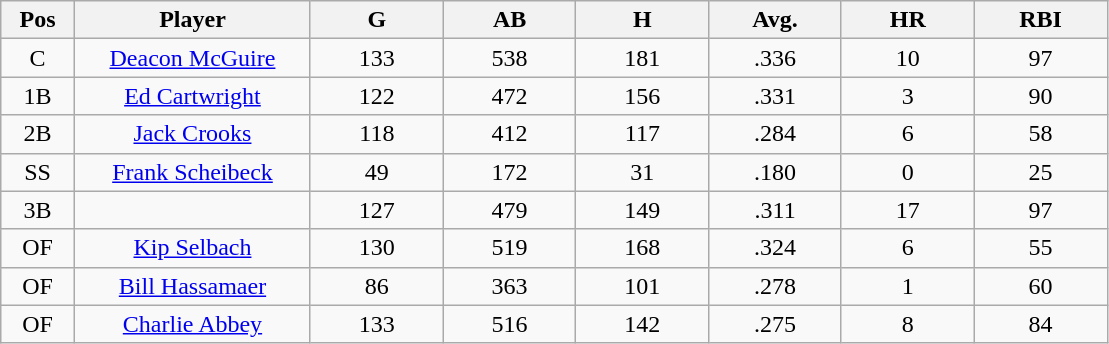<table class="wikitable sortable">
<tr>
<th bgcolor="#DDDDFF" width="5%">Pos</th>
<th bgcolor="#DDDDFF" width="16%">Player</th>
<th bgcolor="#DDDDFF" width="9%">G</th>
<th bgcolor="#DDDDFF" width="9%">AB</th>
<th bgcolor="#DDDDFF" width="9%">H</th>
<th bgcolor="#DDDDFF" width="9%">Avg.</th>
<th bgcolor="#DDDDFF" width="9%">HR</th>
<th bgcolor="#DDDDFF" width="9%">RBI</th>
</tr>
<tr align="center">
<td>C</td>
<td><a href='#'>Deacon McGuire</a></td>
<td>133</td>
<td>538</td>
<td>181</td>
<td>.336</td>
<td>10</td>
<td>97</td>
</tr>
<tr align=center>
<td>1B</td>
<td><a href='#'>Ed Cartwright</a></td>
<td>122</td>
<td>472</td>
<td>156</td>
<td>.331</td>
<td>3</td>
<td>90</td>
</tr>
<tr align=center>
<td>2B</td>
<td><a href='#'>Jack Crooks</a></td>
<td>118</td>
<td>412</td>
<td>117</td>
<td>.284</td>
<td>6</td>
<td>58</td>
</tr>
<tr align=center>
<td>SS</td>
<td><a href='#'>Frank Scheibeck</a></td>
<td>49</td>
<td>172</td>
<td>31</td>
<td>.180</td>
<td>0</td>
<td>25</td>
</tr>
<tr align=center>
<td>3B</td>
<td></td>
<td>127</td>
<td>479</td>
<td>149</td>
<td>.311</td>
<td>17</td>
<td>97</td>
</tr>
<tr align="center">
<td>OF</td>
<td><a href='#'>Kip Selbach</a></td>
<td>130</td>
<td>519</td>
<td>168</td>
<td>.324</td>
<td>6</td>
<td>55</td>
</tr>
<tr align=center>
<td>OF</td>
<td><a href='#'>Bill Hassamaer</a></td>
<td>86</td>
<td>363</td>
<td>101</td>
<td>.278</td>
<td>1</td>
<td>60</td>
</tr>
<tr align=center>
<td>OF</td>
<td><a href='#'>Charlie Abbey</a></td>
<td>133</td>
<td>516</td>
<td>142</td>
<td>.275</td>
<td>8</td>
<td>84</td>
</tr>
</table>
